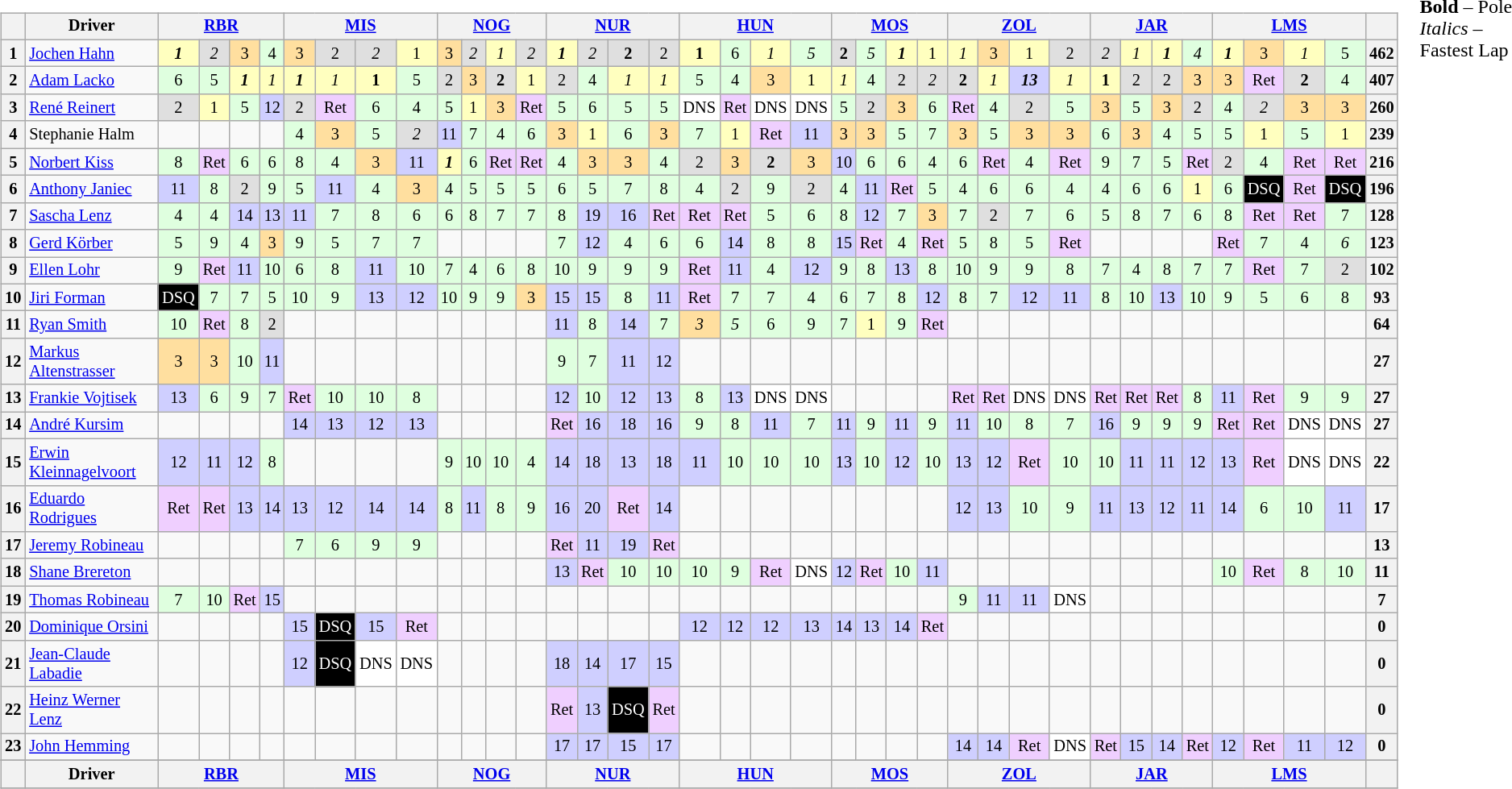<table>
<tr>
<td valign="top"><br><table align=left| class="wikitable" style="font-size: 85%; text-align: center">
<tr valign="top">
<th valign=middle></th>
<th valign=middle>Driver</th>
<th colspan=4><a href='#'>RBR</a><br></th>
<th colspan=4><a href='#'>MIS</a><br></th>
<th colspan=4><a href='#'>NOG</a><br></th>
<th colspan=4><a href='#'>NUR</a><br></th>
<th colspan=4><a href='#'>HUN</a><br></th>
<th colspan=4><a href='#'>MOS</a><br></th>
<th colspan=4><a href='#'>ZOL</a><br></th>
<th colspan=4><a href='#'>JAR</a><br></th>
<th colspan=4><a href='#'>LMS</a><br></th>
<th valign=middle>  </th>
</tr>
<tr>
<th>1</th>
<td align="left"> <a href='#'>Jochen Hahn</a></td>
<td style="background:#ffffbf;"><strong><em>1</em></strong></td>
<td style="background:#dfdfdf;"><em>2</em></td>
<td style="background:#ffdf9f;">3</td>
<td style="background:#dfffdf;">4</td>
<td style="background:#ffdf9f;">3</td>
<td style="background:#dfdfdf;">2</td>
<td style="background:#dfdfdf;"><em>2</em></td>
<td style="background:#ffffbf;">1</td>
<td style="background:#ffdf9f;">3</td>
<td style="background:#dfdfdf;"><em>2</em></td>
<td style="background:#ffffbf;"><em>1</em></td>
<td style="background:#dfdfdf;"><em>2</em></td>
<td style="background:#ffffbf;"><strong><em>1</em></strong></td>
<td style="background:#dfdfdf;"><em>2</em></td>
<td style="background:#dfdfdf;"><strong>2</strong></td>
<td style="background:#dfdfdf;">2</td>
<td style="background:#ffffbf;"><strong>1</strong></td>
<td style="background:#dfffdf;">6</td>
<td style="background:#ffffbf;"><em>1</em></td>
<td style="background:#dfffdf;"><em>5</em></td>
<td style="background:#dfdfdf;"><strong>2</strong></td>
<td style="background:#dfffdf;"><em>5</em></td>
<td style="background:#ffffbf;"><strong><em>1</em></strong></td>
<td style="background:#ffffbf;">1</td>
<td style="background:#ffffbf;"><em>1</em></td>
<td style="background:#ffdf9f;">3</td>
<td style="background:#ffffbf;">1</td>
<td style="background:#dfdfdf;">2</td>
<td style="background:#dfdfdf;"><em>2</em></td>
<td style="background:#ffffbf;"><em>1</em></td>
<td style="background:#ffffbf;"><strong><em>1</em></strong></td>
<td style="background:#dfffdf;"><em>4</em></td>
<td style="background:#ffffbf;"><strong><em>1</em></strong></td>
<td style="background:#ffdf9f;">3</td>
<td style="background:#ffffbf;"><em>1</em></td>
<td style="background:#dfffdf;">5</td>
<th>462</th>
</tr>
<tr>
<th>2</th>
<td align="left"> <a href='#'>Adam Lacko</a></td>
<td style="background:#dfffdf;">6</td>
<td style="background:#dfffdf;">5</td>
<td style="background:#ffffbf;"><strong><em>1</em></strong></td>
<td style="background:#ffffbf;"><em>1</em></td>
<td style="background:#ffffbf;"><strong><em>1</em></strong></td>
<td style="background:#ffffbf;"><em>1</em></td>
<td style="background:#ffffbf;"><strong>1</strong></td>
<td style="background:#dfffdf;">5</td>
<td style="background:#dfdfdf;">2</td>
<td style="background:#ffdf9f;">3</td>
<td style="background:#dfdfdf;"><strong>2</strong></td>
<td style="background:#ffffbf;">1</td>
<td style="background:#dfdfdf;">2</td>
<td style="background:#dfffdf;">4</td>
<td style="background:#ffffbf;"><em>1</em></td>
<td style="background:#ffffbf;"><em>1</em></td>
<td style="background:#dfffdf;">5</td>
<td style="background:#dfffdf;">4</td>
<td style="background:#ffdf9f;">3</td>
<td style="background:#ffffbf;">1</td>
<td style="background:#ffffbf;"><em>1</em></td>
<td style="background:#dfffdf;">4</td>
<td style="background:#dfdfdf;">2</td>
<td style="background:#dfdfdf;"><em>2</em></td>
<td style="background:#dfdfdf;"><strong>2</strong></td>
<td style="background:#ffffbf;"><em>1</em></td>
<td style="background:#cfcfff;"><strong><em>13</em></strong></td>
<td style="background:#ffffbf;"><em>1</em></td>
<td style="background:#ffffbf;"><strong>1</strong></td>
<td style="background:#dfdfdf;">2</td>
<td style="background:#dfdfdf;">2</td>
<td style="background:#ffdf9f;">3</td>
<td style="background:#ffdf9f;">3</td>
<td style="background:#efcfff;">Ret</td>
<td style="background:#dfdfdf;"><strong>2</strong></td>
<td style="background:#dfffdf;">4</td>
<th>407</th>
</tr>
<tr>
<th>3</th>
<td align="left"> <a href='#'>René Reinert</a></td>
<td style="background:#dfdfdf;">2</td>
<td style="background:#ffffbf;">1</td>
<td style="background:#dfffdf;">5</td>
<td style="background:#cfcfff;">12</td>
<td style="background:#dfdfdf;">2</td>
<td style="background:#efcfff;">Ret</td>
<td style="background:#dfffdf;">6</td>
<td style="background:#dfffdf;">4</td>
<td style="background:#dfffdf;">5</td>
<td style="background:#ffffbf;">1</td>
<td style="background:#ffdf9f;">3</td>
<td style="background:#efcfff;">Ret</td>
<td style="background:#dfffdf;">5</td>
<td style="background:#dfffdf;">6</td>
<td style="background:#dfffdf;">5</td>
<td style="background:#dfffdf;">5</td>
<td style="background:#ffffff;">DNS</td>
<td style="background:#efcfff;">Ret</td>
<td style="background:#ffffff;">DNS</td>
<td style="background:#ffffff;">DNS</td>
<td style="background:#dfffdf;">5</td>
<td style="background:#dfdfdf;">2</td>
<td style="background:#ffdf9f;">3</td>
<td style="background:#dfffdf;">6</td>
<td style="background:#efcfff;">Ret</td>
<td style="background:#dfffdf;">4</td>
<td style="background:#dfdfdf;">2</td>
<td style="background:#dfffdf;">5</td>
<td style="background:#ffdf9f;">3</td>
<td style="background:#dfffdf;">5</td>
<td style="background:#ffdf9f;">3</td>
<td style="background:#dfdfdf;">2</td>
<td style="background:#dfffdf;">4</td>
<td style="background:#dfdfdf;"><em>2</em></td>
<td style="background:#ffdf9f;">3</td>
<td style="background:#ffdf9f;">3</td>
<th>260</th>
</tr>
<tr>
<th>4</th>
<td align="left"> Stephanie Halm</td>
<td></td>
<td></td>
<td></td>
<td></td>
<td style="background:#dfffdf;">4</td>
<td style="background:#ffdf9f;">3</td>
<td style="background:#dfffdf;">5</td>
<td style="background:#dfdfdf;"><em>2</em></td>
<td style="background:#cfcfff;">11</td>
<td style="background:#dfffdf;">7</td>
<td style="background:#dfffdf;">4</td>
<td style="background:#dfffdf;">6</td>
<td style="background:#ffdf9f;">3</td>
<td style="background:#ffffbf;">1</td>
<td style="background:#dfffdf;">6</td>
<td style="background:#ffdf9f;">3</td>
<td style="background:#dfffdf;">7</td>
<td style="background:#ffffbf;">1</td>
<td style="background:#efcfff;">Ret</td>
<td style="background:#cfcfff;">11</td>
<td style="background:#ffdf9f;">3</td>
<td style="background:#ffdf9f;">3</td>
<td style="background:#dfffdf;">5</td>
<td style="background:#dfffdf;">7</td>
<td style="background:#ffdf9f;">3</td>
<td style="background:#dfffdf;">5</td>
<td style="background:#ffdf9f;">3</td>
<td style="background:#ffdf9f;">3</td>
<td style="background:#dfffdf;">6</td>
<td style="background:#ffdf9f;">3</td>
<td style="background:#dfffdf;">4</td>
<td style="background:#dfffdf;">5</td>
<td style="background:#dfffdf;">5</td>
<td style="background:#ffffbf;">1</td>
<td style="background:#dfffdf;">5</td>
<td style="background:#ffffbf;">1</td>
<th>239</th>
</tr>
<tr>
<th>5</th>
<td align="left"> <a href='#'>Norbert Kiss</a></td>
<td style="background:#dfffdf;">8</td>
<td style="background:#efcfff;">Ret</td>
<td style="background:#dfffdf;">6</td>
<td style="background:#dfffdf;">6</td>
<td style="background:#dfffdf;">8</td>
<td style="background:#dfffdf;">4</td>
<td style="background:#ffdf9f;">3</td>
<td style="background:#cfcfff;">11</td>
<td style="background:#ffffbf;"><strong><em>1</em></strong></td>
<td style="background:#dfffdf;">6</td>
<td style="background:#efcfff;">Ret</td>
<td style="background:#efcfff;">Ret</td>
<td style="background:#dfffdf;">4</td>
<td style="background:#ffdf9f;">3</td>
<td style="background:#ffdf9f;">3</td>
<td style="background:#dfffdf;">4</td>
<td style="background:#dfdfdf;">2</td>
<td style="background:#ffdf9f;">3</td>
<td style="background:#dfdfdf;"><strong>2</strong></td>
<td style="background:#ffdf9f;">3</td>
<td style="background:#cfcfff;">10</td>
<td style="background:#dfffdf;">6</td>
<td style="background:#dfffdf;">6</td>
<td style="background:#dfffdf;">4</td>
<td style="background:#dfffdf;">6</td>
<td style="background:#efcfff;">Ret</td>
<td style="background:#dfffdf;">4</td>
<td style="background:#efcfff;">Ret</td>
<td style="background:#dfffdf;">9</td>
<td style="background:#dfffdf;">7</td>
<td style="background:#dfffdf;">5</td>
<td style="background:#efcfff;">Ret</td>
<td style="background:#dfdfdf;">2</td>
<td style="background:#dfffdf;">4</td>
<td style="background:#efcfff;">Ret</td>
<td style="background:#efcfff;">Ret</td>
<th>216</th>
</tr>
<tr>
<th>6</th>
<td align="left"> <a href='#'>Anthony Janiec</a></td>
<td style="background:#cfcfff;">11</td>
<td style="background:#dfffdf;">8</td>
<td style="background:#dfdfdf;">2</td>
<td style="background:#dfffdf;">9</td>
<td style="background:#dfffdf;">5</td>
<td style="background:#cfcfff;">11</td>
<td style="background:#dfffdf;">4</td>
<td style="background:#ffdf9f;">3</td>
<td style="background:#dfffdf;">4</td>
<td style="background:#dfffdf;">5</td>
<td style="background:#dfffdf;">5</td>
<td style="background:#dfffdf;">5</td>
<td style="background:#dfffdf;">6</td>
<td style="background:#dfffdf;">5</td>
<td style="background:#dfffdf;">7</td>
<td style="background:#dfffdf;">8</td>
<td style="background:#dfffdf;">4</td>
<td style="background:#dfdfdf;">2</td>
<td style="background:#dfffdf;">9</td>
<td style="background:#dfdfdf;">2</td>
<td style="background:#dfffdf;">4</td>
<td style="background:#cfcfff;">11</td>
<td style="background:#efcfff;">Ret</td>
<td style="background:#dfffdf;">5</td>
<td style="background:#dfffdf;">4</td>
<td style="background:#dfffdf;">6</td>
<td style="background:#dfffdf;">6</td>
<td style="background:#dfffdf;">4</td>
<td style="background:#dfffdf;">4</td>
<td style="background:#dfffdf;">6</td>
<td style="background:#dfffdf;">6</td>
<td style="background:#ffffbf;">1</td>
<td style="background:#dfffdf;">6</td>
<td style="background:#000000; color:white">DSQ</td>
<td style="background:#efcfff;">Ret</td>
<td style="background:#000000; color:white">DSQ</td>
<th>196</th>
</tr>
<tr>
<th>7</th>
<td align="left"> <a href='#'>Sascha Lenz</a></td>
<td style="background:#dfffdf;">4</td>
<td style="background:#dfffdf;">4</td>
<td style="background:#cfcfff;">14</td>
<td style="background:#cfcfff;">13</td>
<td style="background:#cfcfff;">11</td>
<td style="background:#dfffdf;">7</td>
<td style="background:#dfffdf;">8</td>
<td style="background:#dfffdf;">6</td>
<td style="background:#dfffdf;">6</td>
<td style="background:#dfffdf;">8</td>
<td style="background:#dfffdf;">7</td>
<td style="background:#dfffdf;">7</td>
<td style="background:#dfffdf;">8</td>
<td style="background:#cfcfff;">19</td>
<td style="background:#cfcfff;">16</td>
<td style="background:#efcfff;">Ret</td>
<td style="background:#efcfff;">Ret</td>
<td style="background:#efcfff;">Ret</td>
<td style="background:#dfffdf;">5</td>
<td style="background:#dfffdf;">6</td>
<td style="background:#dfffdf;">8</td>
<td style="background:#cfcfff;">12</td>
<td style="background:#dfffdf;">7</td>
<td style="background:#ffdf9f;">3</td>
<td style="background:#dfffdf;">7</td>
<td style="background:#dfdfdf;">2</td>
<td style="background:#dfffdf;">7</td>
<td style="background:#dfffdf;">6</td>
<td style="background:#dfffdf;">5</td>
<td style="background:#dfffdf;">8</td>
<td style="background:#dfffdf;">7</td>
<td style="background:#dfffdf;">6</td>
<td style="background:#dfffdf;">8</td>
<td style="background:#efcfff;">Ret</td>
<td style="background:#efcfff;">Ret</td>
<td style="background:#dfffdf;">7</td>
<th>128</th>
</tr>
<tr>
<th>8</th>
<td align="left"> <a href='#'>Gerd Körber</a></td>
<td style="background:#dfffdf;">5</td>
<td style="background:#dfffdf;">9</td>
<td style="background:#dfffdf;">4</td>
<td style="background:#ffdf9f;">3</td>
<td style="background:#dfffdf;">9</td>
<td style="background:#dfffdf;">5</td>
<td style="background:#dfffdf;">7</td>
<td style="background:#dfffdf;">7</td>
<td></td>
<td></td>
<td></td>
<td></td>
<td style="background:#dfffdf;">7</td>
<td style="background:#cfcfff;">12</td>
<td style="background:#dfffdf;">4</td>
<td style="background:#dfffdf;">6</td>
<td style="background:#dfffdf;">6</td>
<td style="background:#cfcfff;">14</td>
<td style="background:#dfffdf;">8</td>
<td style="background:#dfffdf;">8</td>
<td style="background:#cfcfff;">15</td>
<td style="background:#efcfff;">Ret</td>
<td style="background:#dfffdf;">4</td>
<td style="background:#efcfff;">Ret</td>
<td style="background:#dfffdf;">5</td>
<td style="background:#dfffdf;">8</td>
<td style="background:#dfffdf;">5</td>
<td style="background:#efcfff;">Ret</td>
<td></td>
<td></td>
<td></td>
<td></td>
<td style="background:#efcfff;">Ret</td>
<td style="background:#dfffdf;">7</td>
<td style="background:#dfffdf;">4</td>
<td style="background:#dfffdf;"><em>6</em></td>
<th>123</th>
</tr>
<tr>
<th>9</th>
<td align="left"> <a href='#'>Ellen Lohr</a></td>
<td style="background:#dfffdf;">9</td>
<td style="background:#efcfff;">Ret</td>
<td style="background:#cfcfff;">11</td>
<td style="background:#dfffdf;">10</td>
<td style="background:#dfffdf;">6</td>
<td style="background:#dfffdf;">8</td>
<td style="background:#cfcfff;">11</td>
<td style="background:#dfffdf;">10</td>
<td style="background:#dfffdf;">7</td>
<td style="background:#dfffdf;">4</td>
<td style="background:#dfffdf;">6</td>
<td style="background:#dfffdf;">8</td>
<td style="background:#dfffdf;">10</td>
<td style="background:#dfffdf;">9</td>
<td style="background:#dfffdf;">9</td>
<td style="background:#dfffdf;">9</td>
<td style="background:#efcfff;">Ret</td>
<td style="background:#cfcfff;">11</td>
<td style="background:#dfffdf;">4</td>
<td style="background:#cfcfff;">12</td>
<td style="background:#dfffdf;">9</td>
<td style="background:#dfffdf;">8</td>
<td style="background:#cfcfff;">13</td>
<td style="background:#dfffdf;">8</td>
<td style="background:#dfffdf;">10</td>
<td style="background:#dfffdf;">9</td>
<td style="background:#dfffdf;">9</td>
<td style="background:#dfffdf;">8</td>
<td style="background:#dfffdf;">7</td>
<td style="background:#dfffdf;">4</td>
<td style="background:#dfffdf;">8</td>
<td style="background:#dfffdf;">7</td>
<td style="background:#dfffdf;">7</td>
<td style="background:#efcfff;">Ret</td>
<td style="background:#dfffdf;">7</td>
<td style="background:#dfdfdf;">2</td>
<th>102</th>
</tr>
<tr>
<th>10</th>
<td align="left"> <a href='#'>Jiri Forman</a></td>
<td style="background:#000000; color:white">DSQ</td>
<td style="background:#dfffdf;">7</td>
<td style="background:#dfffdf;">7</td>
<td style="background:#dfffdf;">5</td>
<td style="background:#dfffdf;">10</td>
<td style="background:#dfffdf;">9</td>
<td style="background:#cfcfff;">13</td>
<td style="background:#cfcfff;">12</td>
<td style="background:#dfffdf;">10</td>
<td style="background:#dfffdf;">9</td>
<td style="background:#dfffdf;">9</td>
<td style="background:#ffdf9f;">3</td>
<td style="background:#cfcfff;">15</td>
<td style="background:#cfcfff;">15</td>
<td style="background:#dfffdf;">8</td>
<td style="background:#cfcfff;">11</td>
<td style="background:#efcfff;">Ret</td>
<td style="background:#dfffdf;">7</td>
<td style="background:#dfffdf;">7</td>
<td style="background:#dfffdf;">4</td>
<td style="background:#dfffdf;">6</td>
<td style="background:#dfffdf;">7</td>
<td style="background:#dfffdf;">8</td>
<td style="background:#cfcfff;">12</td>
<td style="background:#dfffdf;">8</td>
<td style="background:#dfffdf;">7</td>
<td style="background:#cfcfff;">12</td>
<td style="background:#cfcfff;">11</td>
<td style="background:#dfffdf;">8</td>
<td style="background:#dfffdf;">10</td>
<td style="background:#cfcfff;">13</td>
<td style="background:#dfffdf;">10</td>
<td style="background:#dfffdf;">9</td>
<td style="background:#dfffdf;">5</td>
<td style="background:#dfffdf;">6</td>
<td style="background:#dfffdf;">8</td>
<th>93</th>
</tr>
<tr>
<th>11</th>
<td align="left"> <a href='#'>Ryan Smith</a></td>
<td style="background:#dfffdf;">10</td>
<td style="background:#efcfff;">Ret</td>
<td style="background:#dfffdf;">8</td>
<td style="background:#dfdfdf;">2</td>
<td></td>
<td></td>
<td></td>
<td></td>
<td></td>
<td></td>
<td></td>
<td></td>
<td style="background:#cfcfff;">11</td>
<td style="background:#dfffdf;">8</td>
<td style="background:#cfcfff;">14</td>
<td style="background:#dfffdf;">7</td>
<td style="background:#ffdf9f;"><em>3</em></td>
<td style="background:#dfffdf;"><em>5</em></td>
<td style="background:#dfffdf;">6</td>
<td style="background:#dfffdf;">9</td>
<td style="background:#dfffdf;">7</td>
<td style="background:#ffffbf;">1</td>
<td style="background:#dfffdf;">9</td>
<td style="background:#efcfff;">Ret</td>
<td></td>
<td></td>
<td></td>
<td></td>
<td></td>
<td></td>
<td></td>
<td></td>
<td></td>
<td></td>
<td></td>
<td></td>
<th>64</th>
</tr>
<tr>
<th>12</th>
<td align="left"> <a href='#'>Markus Altenstrasser</a></td>
<td style="background:#ffdf9f;">3</td>
<td style="background:#ffdf9f;">3</td>
<td style="background:#dfffdf;">10</td>
<td style="background:#cfcfff;">11</td>
<td></td>
<td></td>
<td></td>
<td></td>
<td></td>
<td></td>
<td></td>
<td></td>
<td style="background:#dfffdf;">9</td>
<td style="background:#dfffdf;">7</td>
<td style="background:#cfcfff;">11</td>
<td style="background:#cfcfff;">12</td>
<td></td>
<td></td>
<td></td>
<td></td>
<td></td>
<td></td>
<td></td>
<td></td>
<td></td>
<td></td>
<td></td>
<td></td>
<td></td>
<td></td>
<td></td>
<td></td>
<td></td>
<td></td>
<td></td>
<td></td>
<th>27</th>
</tr>
<tr>
<th>13</th>
<td align="left"> <a href='#'>Frankie Vojtisek</a></td>
<td style="background:#cfcfff;">13</td>
<td style="background:#dfffdf;">6</td>
<td style="background:#dfffdf;">9</td>
<td style="background:#dfffdf;">7</td>
<td style="background:#efcfff;">Ret</td>
<td style="background:#dfffdf;">10</td>
<td style="background:#dfffdf;">10</td>
<td style="background:#dfffdf;">8</td>
<td></td>
<td></td>
<td></td>
<td></td>
<td style="background:#cfcfff;">12</td>
<td style="background:#dfffdf;">10</td>
<td style="background:#cfcfff;">12</td>
<td style="background:#cfcfff;">13</td>
<td style="background:#dfffdf;">8</td>
<td style="background:#cfcfff;">13</td>
<td style="background:#ffffff;">DNS</td>
<td style="background:#ffffff;">DNS</td>
<td></td>
<td></td>
<td></td>
<td></td>
<td style="background:#efcfff;">Ret</td>
<td style="background:#efcfff;">Ret</td>
<td style="background:#ffffff;">DNS</td>
<td style="background:#ffffff;">DNS</td>
<td style="background:#efcfff;">Ret</td>
<td style="background:#efcfff;">Ret</td>
<td style="background:#efcfff;">Ret</td>
<td style="background:#dfffdf;">8</td>
<td style="background:#cfcfff;">11</td>
<td style="background:#efcfff;">Ret</td>
<td style="background:#dfffdf;">9</td>
<td style="background:#dfffdf;">9</td>
<th>27</th>
</tr>
<tr>
<th>14</th>
<td align="left"> <a href='#'>André Kursim</a></td>
<td></td>
<td></td>
<td></td>
<td></td>
<td style="background:#cfcfff;">14</td>
<td style="background:#cfcfff;">13</td>
<td style="background:#cfcfff;">12</td>
<td style="background:#cfcfff;">13</td>
<td></td>
<td></td>
<td></td>
<td></td>
<td style="background:#efcfff;">Ret</td>
<td style="background:#cfcfff;">16</td>
<td style="background:#cfcfff;">18</td>
<td style="background:#cfcfff;">16</td>
<td style="background:#dfffdf;">9</td>
<td style="background:#dfffdf;">8</td>
<td style="background:#cfcfff;">11</td>
<td style="background:#dfffdf;">7</td>
<td style="background:#cfcfff;">11</td>
<td style="background:#dfffdf;">9</td>
<td style="background:#cfcfff;">11</td>
<td style="background:#dfffdf;">9</td>
<td style="background:#cfcfff;">11</td>
<td style="background:#dfffdf;">10</td>
<td style="background:#dfffdf;">8</td>
<td style="background:#dfffdf;">7</td>
<td style="background:#cfcfff;">16</td>
<td style="background:#dfffdf;">9</td>
<td style="background:#dfffdf;">9</td>
<td style="background:#dfffdf;">9</td>
<td style="background:#efcfff;">Ret</td>
<td style="background:#efcfff;">Ret</td>
<td style="background:#ffffff;">DNS</td>
<td style="background:#ffffff;">DNS</td>
<th>27</th>
</tr>
<tr>
<th>15</th>
<td align="left"> <a href='#'>Erwin Kleinnagelvoort</a></td>
<td style="background:#cfcfff;">12</td>
<td style="background:#cfcfff;">11</td>
<td style="background:#cfcfff;">12</td>
<td style="background:#dfffdf;">8</td>
<td></td>
<td></td>
<td></td>
<td></td>
<td style="background:#dfffdf;">9</td>
<td style="background:#dfffdf;">10</td>
<td style="background:#dfffdf;">10</td>
<td style="background:#dfffdf;">4</td>
<td style="background:#cfcfff;">14</td>
<td style="background:#cfcfff;">18</td>
<td style="background:#cfcfff;">13</td>
<td style="background:#cfcfff;">18</td>
<td style="background:#cfcfff;">11</td>
<td style="background:#dfffdf;">10</td>
<td style="background:#dfffdf;">10</td>
<td style="background:#dfffdf;">10</td>
<td style="background:#cfcfff;">13</td>
<td style="background:#dfffdf;">10</td>
<td style="background:#cfcfff;">12</td>
<td style="background:#dfffdf;">10</td>
<td style="background:#cfcfff;">13</td>
<td style="background:#cfcfff;">12</td>
<td style="background:#efcfff;">Ret</td>
<td style="background:#dfffdf;">10</td>
<td style="background:#dfffdf;">10</td>
<td style="background:#cfcfff;">11</td>
<td style="background:#cfcfff;">11</td>
<td style="background:#cfcfff;">12</td>
<td style="background:#cfcfff;">13</td>
<td style="background:#efcfff;">Ret</td>
<td style="background:#ffffff;">DNS</td>
<td style="background:#ffffff;">DNS</td>
<th>22</th>
</tr>
<tr>
<th>16</th>
<td align="left"> <a href='#'>Eduardo Rodrigues</a></td>
<td style="background:#efcfff;">Ret</td>
<td style="background:#efcfff;">Ret</td>
<td style="background:#cfcfff;">13</td>
<td style="background:#cfcfff;">14</td>
<td style="background:#cfcfff;">13</td>
<td style="background:#cfcfff;">12</td>
<td style="background:#cfcfff;">14</td>
<td style="background:#cfcfff;">14</td>
<td style="background:#dfffdf;">8</td>
<td style="background:#cfcfff;">11</td>
<td style="background:#dfffdf;">8</td>
<td style="background:#dfffdf;">9</td>
<td style="background:#cfcfff;">16</td>
<td style="background:#cfcfff;">20</td>
<td style="background:#efcfff;">Ret</td>
<td style="background:#cfcfff;">14</td>
<td></td>
<td></td>
<td></td>
<td></td>
<td></td>
<td></td>
<td></td>
<td></td>
<td style="background:#cfcfff;">12</td>
<td style="background:#cfcfff;">13</td>
<td style="background:#dfffdf;">10</td>
<td style="background:#dfffdf;">9</td>
<td style="background:#cfcfff;">11</td>
<td style="background:#cfcfff;">13</td>
<td style="background:#cfcfff;">12</td>
<td style="background:#cfcfff;">11</td>
<td style="background:#cfcfff;">14</td>
<td style="background:#dfffdf;">6</td>
<td style="background:#dfffdf;">10</td>
<td style="background:#cfcfff;">11</td>
<th>17</th>
</tr>
<tr>
<th>17</th>
<td align="left"> <a href='#'>Jeremy Robineau</a></td>
<td></td>
<td></td>
<td></td>
<td></td>
<td style="background:#dfffdf;">7</td>
<td style="background:#dfffdf;">6</td>
<td style="background:#dfffdf;">9</td>
<td style="background:#dfffdf;">9</td>
<td></td>
<td></td>
<td></td>
<td></td>
<td style="background:#efcfff;">Ret</td>
<td style="background:#cfcfff;">11</td>
<td style="background:#cfcfff;">19</td>
<td style="background:#efcfff;">Ret</td>
<td></td>
<td></td>
<td></td>
<td></td>
<td></td>
<td></td>
<td></td>
<td></td>
<td></td>
<td></td>
<td></td>
<td></td>
<td></td>
<td></td>
<td></td>
<td></td>
<td></td>
<td></td>
<td></td>
<td></td>
<th>13</th>
</tr>
<tr>
<th>18</th>
<td align="left"> <a href='#'>Shane Brereton</a></td>
<td></td>
<td></td>
<td></td>
<td></td>
<td></td>
<td></td>
<td></td>
<td></td>
<td></td>
<td></td>
<td></td>
<td></td>
<td style="background:#cfcfff;">13</td>
<td style="background:#efcfff;">Ret</td>
<td style="background:#dfffdf;">10</td>
<td style="background:#dfffdf;">10</td>
<td style="background:#dfffdf;">10</td>
<td style="background:#dfffdf;">9</td>
<td style="background:#efcfff;">Ret</td>
<td style="background:#ffffff;">DNS</td>
<td style="background:#cfcfff;">12</td>
<td style="background:#efcfff;">Ret</td>
<td style="background:#dfffdf;">10</td>
<td style="background:#cfcfff;">11</td>
<td></td>
<td></td>
<td></td>
<td></td>
<td></td>
<td></td>
<td></td>
<td></td>
<td style="background:#dfffdf;">10</td>
<td style="background:#efcfff;">Ret</td>
<td style="background:#dfffdf;">8</td>
<td style="background:#dfffdf;">10</td>
<th>11</th>
</tr>
<tr>
<th>19</th>
<td align="left"> <a href='#'>Thomas Robineau</a></td>
<td style="background:#dfffdf;">7</td>
<td style="background:#dfffdf;">10</td>
<td style="background:#efcfff;">Ret</td>
<td style="background:#cfcfff;">15</td>
<td></td>
<td></td>
<td></td>
<td></td>
<td></td>
<td></td>
<td></td>
<td></td>
<td></td>
<td></td>
<td></td>
<td></td>
<td></td>
<td></td>
<td></td>
<td></td>
<td></td>
<td></td>
<td></td>
<td></td>
<td style="background:#dfffdf;">9</td>
<td style="background:#cfcfff;">11</td>
<td style="background:#cfcfff;">11</td>
<td style="background:#ffffff;">DNS</td>
<td></td>
<td></td>
<td></td>
<td></td>
<td></td>
<td></td>
<td></td>
<td></td>
<th>7</th>
</tr>
<tr>
<th>20</th>
<td align="left"> <a href='#'>Dominique Orsini</a></td>
<td></td>
<td></td>
<td></td>
<td></td>
<td style="background:#cfcfff;">15</td>
<td style="background:#000000; color:white">DSQ</td>
<td style="background:#cfcfff;">15</td>
<td style="background:#efcfff;">Ret</td>
<td></td>
<td></td>
<td></td>
<td></td>
<td></td>
<td></td>
<td></td>
<td></td>
<td style="background:#cfcfff;">12</td>
<td style="background:#cfcfff;">12</td>
<td style="background:#cfcfff;">12</td>
<td style="background:#cfcfff;">13</td>
<td style="background:#cfcfff;">14</td>
<td style="background:#cfcfff;">13</td>
<td style="background:#cfcfff;">14</td>
<td style="background:#efcfff;">Ret</td>
<td></td>
<td></td>
<td></td>
<td></td>
<td></td>
<td></td>
<td></td>
<td></td>
<td></td>
<td></td>
<td></td>
<td></td>
<th>0</th>
</tr>
<tr>
<th>21</th>
<td align="left"> <a href='#'>Jean-Claude Labadie</a></td>
<td></td>
<td></td>
<td></td>
<td></td>
<td style="background:#cfcfff;">12</td>
<td style="background:#000000; color:white">DSQ</td>
<td style="background:#ffffff;">DNS</td>
<td style="background:#ffffff;">DNS</td>
<td></td>
<td></td>
<td></td>
<td></td>
<td style="background:#cfcfff;">18</td>
<td style="background:#cfcfff;">14</td>
<td style="background:#cfcfff;">17</td>
<td style="background:#cfcfff;">15</td>
<td></td>
<td></td>
<td></td>
<td></td>
<td></td>
<td></td>
<td></td>
<td></td>
<td></td>
<td></td>
<td></td>
<td></td>
<td></td>
<td></td>
<td></td>
<td></td>
<td></td>
<td></td>
<td></td>
<td></td>
<th>0</th>
</tr>
<tr>
<th>22</th>
<td align="left"> <a href='#'>Heinz Werner Lenz</a></td>
<td></td>
<td></td>
<td></td>
<td></td>
<td></td>
<td></td>
<td></td>
<td></td>
<td></td>
<td></td>
<td></td>
<td></td>
<td style="background:#efcfff;">Ret</td>
<td style="background:#cfcfff;">13</td>
<td style="background:#000000; color:white">DSQ</td>
<td style="background:#efcfff;">Ret</td>
<td></td>
<td></td>
<td></td>
<td></td>
<td></td>
<td></td>
<td></td>
<td></td>
<td></td>
<td></td>
<td></td>
<td></td>
<td></td>
<td></td>
<td></td>
<td></td>
<td></td>
<td></td>
<td></td>
<td></td>
<th>0</th>
</tr>
<tr>
<th>23</th>
<td align="left"> <a href='#'>John Hemming</a></td>
<td></td>
<td></td>
<td></td>
<td></td>
<td></td>
<td></td>
<td></td>
<td></td>
<td></td>
<td></td>
<td></td>
<td></td>
<td style="background:#cfcfff;">17</td>
<td style="background:#cfcfff;">17</td>
<td style="background:#cfcfff;">15</td>
<td style="background:#cfcfff;">17</td>
<td></td>
<td></td>
<td></td>
<td></td>
<td></td>
<td></td>
<td></td>
<td></td>
<td style="background:#cfcfff;">14</td>
<td style="background:#cfcfff;">14</td>
<td style="background:#efcfff;">Ret</td>
<td style="background:#ffffff;">DNS</td>
<td style="background:#efcfff;">Ret</td>
<td style="background:#cfcfff;">15</td>
<td style="background:#cfcfff;">14</td>
<td style="background:#efcfff;">Ret</td>
<td style="background:#cfcfff;">12</td>
<td style="background:#efcfff;">Ret</td>
<td style="background:#cfcfff;">11</td>
<td style="background:#cfcfff;">12</td>
<th>0</th>
</tr>
<tr>
</tr>
<tr valign="top">
<th valign=middle></th>
<th valign=middle>Driver</th>
<th colspan=4><a href='#'>RBR</a><br></th>
<th colspan=4><a href='#'>MIS</a><br></th>
<th colspan=4><a href='#'>NOG</a><br></th>
<th colspan=4><a href='#'>NUR</a><br></th>
<th colspan=4><a href='#'>HUN</a><br></th>
<th colspan=4><a href='#'>MOS</a><br></th>
<th colspan=4><a href='#'>ZOL</a><br></th>
<th colspan=4><a href='#'>JAR</a><br></th>
<th colspan=4><a href='#'>LMS</a><br></th>
<th valign=middle>  </th>
</tr>
<tr>
</tr>
</table>
</td>
<td valign="top"><br>
<span><strong>Bold</strong> – Pole<br>
<em>Italics</em> – Fastest Lap</span></td>
</tr>
</table>
